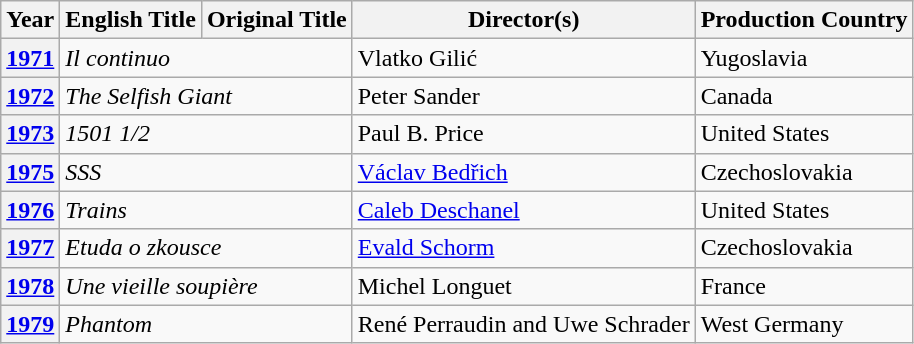<table class="wikitable">
<tr>
<th>Year</th>
<th>English Title</th>
<th>Original Title</th>
<th>Director(s)</th>
<th>Production Country</th>
</tr>
<tr>
<th><a href='#'>1971</a></th>
<td colspan="2"><em>Il continuo</em></td>
<td>Vlatko Gilić</td>
<td>Yugoslavia</td>
</tr>
<tr>
<th><a href='#'>1972</a></th>
<td colspan="2"><em>The Selfish Giant</em></td>
<td>Peter Sander</td>
<td>Canada</td>
</tr>
<tr>
<th><a href='#'>1973</a></th>
<td colspan="2"><em>1501 1/2</em></td>
<td>Paul B. Price</td>
<td>United States</td>
</tr>
<tr>
<th><a href='#'>1975</a></th>
<td colspan="2"><em>SSS</em></td>
<td><a href='#'>Václav Bedřich</a></td>
<td>Czechoslovakia</td>
</tr>
<tr>
<th><a href='#'>1976</a></th>
<td colspan="2"><em>Trains</em></td>
<td><a href='#'>Caleb Deschanel</a></td>
<td>United States</td>
</tr>
<tr>
<th><a href='#'>1977</a></th>
<td colspan="2"><em>Etuda o zkousce</em></td>
<td><a href='#'>Evald Schorm</a></td>
<td>Czechoslovakia</td>
</tr>
<tr>
<th><a href='#'>1978</a></th>
<td colspan="2"><em>Une vieille soupière</em></td>
<td>Michel Longuet</td>
<td>France</td>
</tr>
<tr>
<th><a href='#'>1979</a></th>
<td colspan="2"><em>Phantom </em></td>
<td>René Perraudin and Uwe Schrader</td>
<td>West Germany</td>
</tr>
</table>
